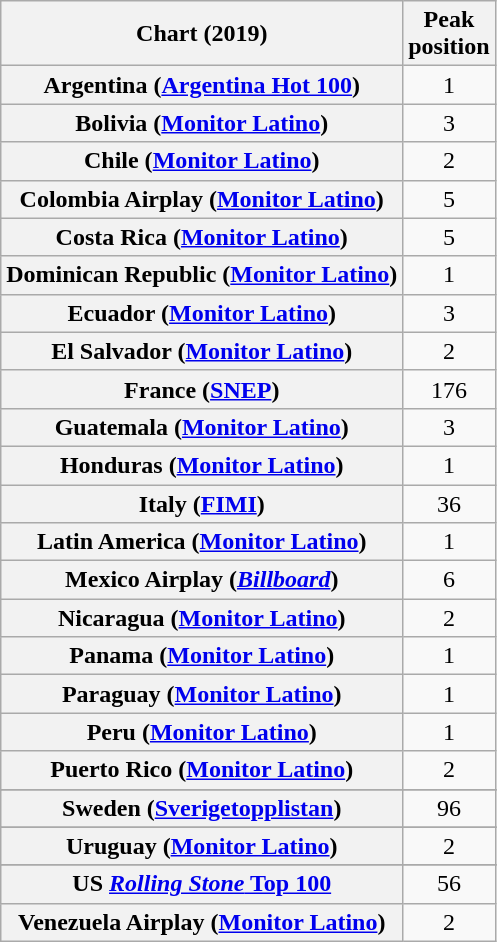<table class="wikitable sortable plainrowheaders" style="text-align:center">
<tr>
<th scope="col">Chart (2019)</th>
<th scope="col">Peak<br>position</th>
</tr>
<tr>
<th scope="row">Argentina (<a href='#'>Argentina Hot 100</a>)</th>
<td>1</td>
</tr>
<tr>
<th scope="row">Bolivia (<a href='#'>Monitor Latino</a>)</th>
<td>3</td>
</tr>
<tr>
<th scope="row">Chile (<a href='#'>Monitor Latino</a>)</th>
<td>2</td>
</tr>
<tr>
<th scope="row">Colombia Airplay (<a href='#'>Monitor Latino</a>)</th>
<td>5</td>
</tr>
<tr>
<th scope="row">Costa Rica (<a href='#'>Monitor Latino</a>)</th>
<td>5</td>
</tr>
<tr>
<th scope="row">Dominican Republic (<a href='#'>Monitor Latino</a>)</th>
<td>1</td>
</tr>
<tr>
<th scope="row">Ecuador (<a href='#'>Monitor Latino</a>)</th>
<td>3</td>
</tr>
<tr>
<th scope="row">El Salvador (<a href='#'>Monitor Latino</a>)</th>
<td>2</td>
</tr>
<tr>
<th scope="row">France (<a href='#'>SNEP</a>)</th>
<td>176</td>
</tr>
<tr>
<th scope="row">Guatemala (<a href='#'>Monitor Latino</a>)</th>
<td>3</td>
</tr>
<tr>
<th scope="row">Honduras (<a href='#'>Monitor Latino</a>)</th>
<td>1</td>
</tr>
<tr>
<th scope="row">Italy (<a href='#'>FIMI</a>)</th>
<td>36</td>
</tr>
<tr>
<th scope="row">Latin America (<a href='#'>Monitor Latino</a>)</th>
<td>1</td>
</tr>
<tr>
<th scope="row">Mexico Airplay (<em><a href='#'>Billboard</a></em>)</th>
<td>6</td>
</tr>
<tr>
<th scope="row">Nicaragua (<a href='#'>Monitor Latino</a>)</th>
<td>2</td>
</tr>
<tr>
<th scope="row">Panama (<a href='#'>Monitor Latino</a>)</th>
<td>1</td>
</tr>
<tr>
<th scope="row">Paraguay (<a href='#'>Monitor Latino</a>)</th>
<td>1</td>
</tr>
<tr>
<th scope="row">Peru (<a href='#'>Monitor Latino</a>)</th>
<td>1</td>
</tr>
<tr>
<th scope="row">Puerto Rico (<a href='#'>Monitor Latino</a>)</th>
<td>2</td>
</tr>
<tr>
</tr>
<tr>
<th scope="row">Sweden (<a href='#'>Sverigetopplistan</a>)<br></th>
<td>96</td>
</tr>
<tr>
</tr>
<tr>
<th scope="row">Uruguay (<a href='#'>Monitor Latino</a>)</th>
<td>2</td>
</tr>
<tr>
</tr>
<tr>
</tr>
<tr>
</tr>
<tr>
</tr>
<tr>
<th scope="row">US <a href='#'><em>Rolling Stone</em> Top 100</a></th>
<td>56</td>
</tr>
<tr>
<th scope="row">Venezuela Airplay (<a href='#'>Monitor Latino</a>)</th>
<td>2</td>
</tr>
</table>
